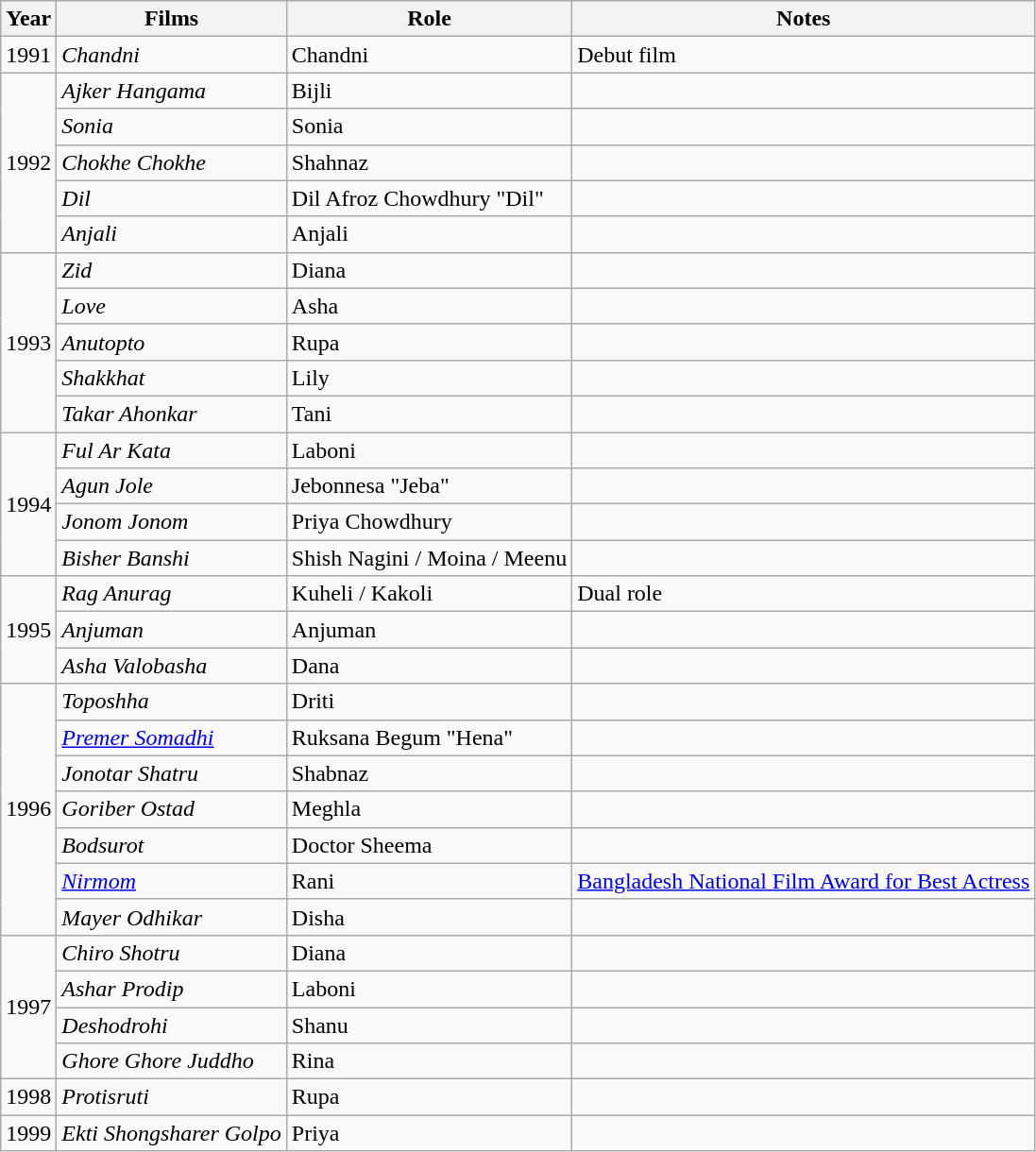<table class="wikitable">
<tr>
<th>Year</th>
<th>Films</th>
<th>Role</th>
<th>Notes</th>
</tr>
<tr>
<td>1991</td>
<td><em>Chandni</em></td>
<td>Chandni</td>
<td>Debut film</td>
</tr>
<tr>
<td rowspan="5">1992</td>
<td><em>Ajker Hangama</em></td>
<td>Bijli</td>
<td></td>
</tr>
<tr>
<td><em>Sonia</em></td>
<td>Sonia</td>
<td></td>
</tr>
<tr>
<td><em>Chokhe Chokhe</em></td>
<td>Shahnaz</td>
<td></td>
</tr>
<tr>
<td><em>Dil</em></td>
<td>Dil Afroz Chowdhury "Dil"</td>
<td></td>
</tr>
<tr>
<td><em>Anjali</em></td>
<td>Anjali</td>
<td></td>
</tr>
<tr>
<td rowspan="5">1993</td>
<td><em>Zid</em></td>
<td>Diana</td>
<td></td>
</tr>
<tr>
<td><em>Love</em></td>
<td>Asha</td>
<td></td>
</tr>
<tr>
<td><em>Anutopto</em></td>
<td>Rupa</td>
<td></td>
</tr>
<tr>
<td><em>Shakkhat</em></td>
<td>Lily</td>
<td></td>
</tr>
<tr>
<td><em>Takar Ahonkar</em></td>
<td>Tani</td>
<td></td>
</tr>
<tr>
<td rowspan="4">1994</td>
<td><em>Ful Ar Kata</em></td>
<td>Laboni</td>
<td></td>
</tr>
<tr>
<td><em>Agun Jole</em></td>
<td>Jebonnesa "Jeba"</td>
<td></td>
</tr>
<tr>
<td><em>Jonom Jonom</em></td>
<td>Priya Chowdhury</td>
<td></td>
</tr>
<tr>
<td><em>Bisher Banshi</em></td>
<td>Shish Nagini / Moina / Meenu</td>
<td></td>
</tr>
<tr>
<td rowspan="3">1995</td>
<td><em>Rag Anurag</em></td>
<td>Kuheli / Kakoli</td>
<td>Dual role</td>
</tr>
<tr>
<td><em>Anjuman</em></td>
<td>Anjuman</td>
<td></td>
</tr>
<tr>
<td><em>Asha Valobasha</em></td>
<td>Dana</td>
<td></td>
</tr>
<tr>
<td rowspan="7">1996</td>
<td><em>Toposhha</em></td>
<td>Driti</td>
<td></td>
</tr>
<tr>
<td><em><a href='#'>Premer Somadhi</a></em></td>
<td>Ruksana Begum "Hena"</td>
<td></td>
</tr>
<tr>
<td><em>Jonotar Shatru</em></td>
<td>Shabnaz</td>
<td></td>
</tr>
<tr>
<td><em>Goriber Ostad</em></td>
<td>Meghla</td>
<td></td>
</tr>
<tr>
<td><em>Bodsurot</em></td>
<td>Doctor Sheema</td>
<td></td>
</tr>
<tr>
<td><em><a href='#'>Nirmom</a></em></td>
<td>Rani</td>
<td><a href='#'>Bangladesh National Film Award for Best Actress</a></td>
</tr>
<tr>
<td><em>Mayer Odhikar</em></td>
<td>Disha</td>
<td></td>
</tr>
<tr>
<td rowspan="4">1997</td>
<td><em>Chiro Shotru</em></td>
<td>Diana</td>
<td></td>
</tr>
<tr>
<td><em>Ashar Prodip</em></td>
<td>Laboni</td>
<td></td>
</tr>
<tr>
<td><em>Deshodrohi</em></td>
<td>Shanu</td>
<td></td>
</tr>
<tr>
<td><em>Ghore Ghore Juddho</em></td>
<td>Rina</td>
<td></td>
</tr>
<tr>
<td>1998</td>
<td><em>Protisruti</em></td>
<td>Rupa</td>
<td></td>
</tr>
<tr>
<td>1999</td>
<td><em>Ekti Shongsharer Golpo</em></td>
<td>Priya</td>
<td></td>
</tr>
</table>
